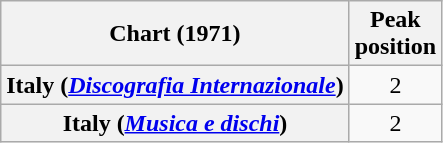<table class="wikitable sortable plainrowheaders" style="text-align:center">
<tr>
<th scope="col">Chart (1971)</th>
<th scope="col">Peak<br>position</th>
</tr>
<tr>
<th scope="row">Italy (<em><a href='#'>Discografia Internazionale</a></em>)</th>
<td>2</td>
</tr>
<tr>
<th scope="row">Italy (<em><a href='#'>Musica e dischi</a></em>)</th>
<td>2</td>
</tr>
</table>
